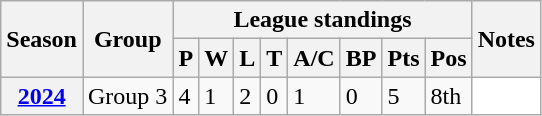<table class="wikitable sortable">
<tr>
<th scope="col" rowspan="2">Season</th>
<th scope="col" rowspan="2">Group</th>
<th scope="col" colspan="8">League standings</th>
<th scope="col" rowspan="2">Notes</th>
</tr>
<tr>
<th scope="col">P</th>
<th scope="col">W</th>
<th scope="col">L</th>
<th scope="col">T</th>
<th scope="col">A/C</th>
<th scope="col">BP</th>
<th scope="col">Pts</th>
<th scope="col">Pos</th>
</tr>
<tr>
<th scope="row"><a href='#'>2024</a></th>
<td>Group 3</td>
<td>4</td>
<td>1</td>
<td>2</td>
<td>0</td>
<td>1</td>
<td>0</td>
<td>5</td>
<td>8th</td>
<td style="background: white;"></td>
</tr>
</table>
